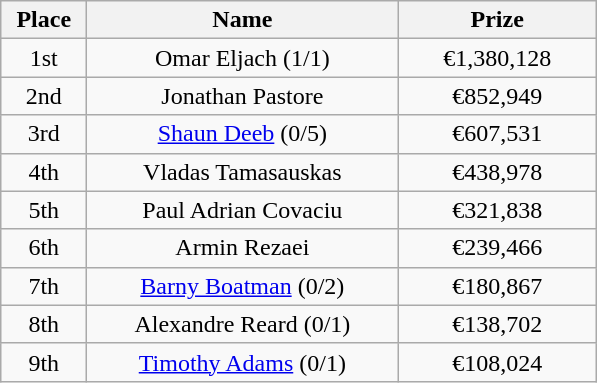<table class="wikitable">
<tr>
<th width="50">Place</th>
<th width="200">Name</th>
<th width="125">Prize</th>
</tr>
<tr>
<td align = "center">1st</td>
<td align = "center">Omar Eljach (1/1)</td>
<td align="center">€1,380,128</td>
</tr>
<tr>
<td align = "center">2nd</td>
<td align = "center">Jonathan Pastore</td>
<td align="center">€852,949</td>
</tr>
<tr>
<td align = "center">3rd</td>
<td align = "center"><a href='#'>Shaun Deeb</a> (0/5)</td>
<td align="center">€607,531</td>
</tr>
<tr>
<td align = "center">4th</td>
<td align = "center">Vladas Tamasauskas</td>
<td align="center">€438,978</td>
</tr>
<tr>
<td align = "center">5th</td>
<td align = "center">Paul Adrian Covaciu</td>
<td align="center">€321,838</td>
</tr>
<tr>
<td align = "center">6th</td>
<td align = "center">Armin Rezaei</td>
<td align="center">€239,466</td>
</tr>
<tr>
<td align = "center">7th</td>
<td align = "center"><a href='#'>Barny Boatman</a> (0/2)</td>
<td align="center">€180,867</td>
</tr>
<tr>
<td align = "center">8th</td>
<td align = "center">Alexandre Reard (0/1)</td>
<td align = "center">€138,702</td>
</tr>
<tr>
<td align = "center">9th</td>
<td align = "center"><a href='#'>Timothy Adams</a> (0/1)</td>
<td align="center">€108,024</td>
</tr>
</table>
